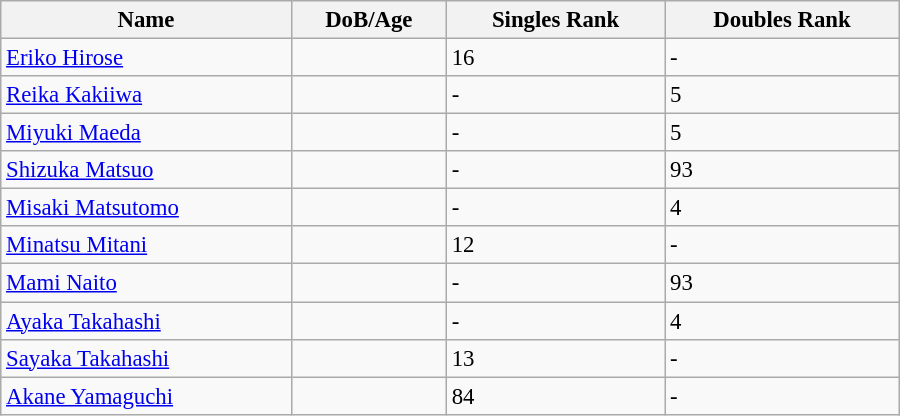<table class="wikitable"  style="width:600px; font-size:95%;">
<tr>
<th align="left">Name</th>
<th align="left">DoB/Age</th>
<th align="left">Singles Rank</th>
<th align="left">Doubles Rank</th>
</tr>
<tr>
<td><a href='#'>Eriko Hirose</a></td>
<td></td>
<td>16</td>
<td>-</td>
</tr>
<tr>
<td><a href='#'>Reika Kakiiwa</a></td>
<td></td>
<td>-</td>
<td>5</td>
</tr>
<tr>
<td><a href='#'>Miyuki Maeda</a></td>
<td></td>
<td>-</td>
<td>5</td>
</tr>
<tr>
<td><a href='#'>Shizuka Matsuo</a></td>
<td></td>
<td>-</td>
<td>93</td>
</tr>
<tr>
<td><a href='#'>Misaki Matsutomo</a></td>
<td></td>
<td>-</td>
<td>4</td>
</tr>
<tr>
<td><a href='#'>Minatsu Mitani</a></td>
<td></td>
<td>12</td>
<td>-</td>
</tr>
<tr>
<td><a href='#'>Mami Naito</a></td>
<td></td>
<td>-</td>
<td>93</td>
</tr>
<tr>
<td><a href='#'>Ayaka Takahashi</a></td>
<td></td>
<td>-</td>
<td>4</td>
</tr>
<tr>
<td><a href='#'>Sayaka Takahashi</a></td>
<td></td>
<td>13</td>
<td>-</td>
</tr>
<tr>
<td><a href='#'>Akane Yamaguchi</a></td>
<td></td>
<td>84</td>
<td>-</td>
</tr>
</table>
